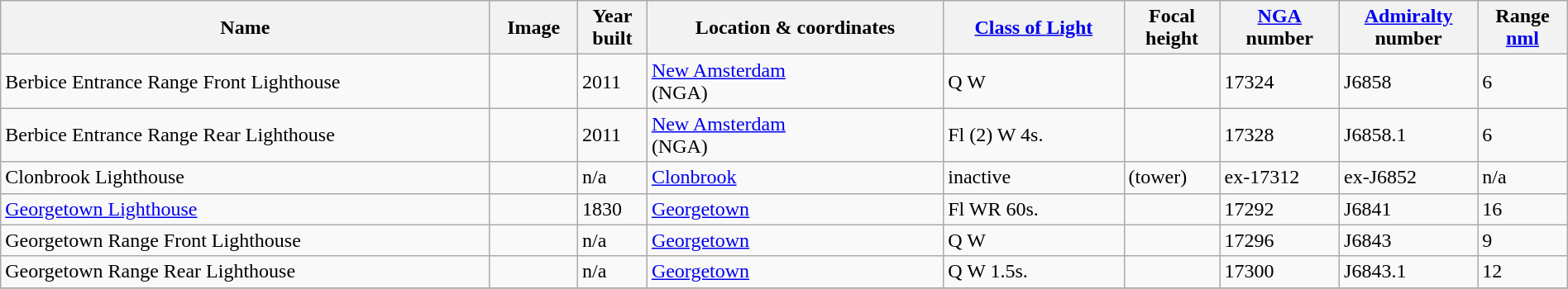<table class="wikitable sortable" style="width:100%">
<tr>
<th>Name</th>
<th>Image</th>
<th>Year<br>built</th>
<th>Location & coordinates</th>
<th><a href='#'>Class of Light</a></th>
<th>Focal<br>height</th>
<th><a href='#'>NGA</a><br>number</th>
<th><a href='#'>Admiralty</a><br>number</th>
<th>Range<br><a href='#'>nml</a></th>
</tr>
<tr>
<td>Berbice Entrance Range Front Lighthouse</td>
<td></td>
<td>2011</td>
<td><a href='#'>New Amsterdam</a><br>  (NGA)</td>
<td>Q W</td>
<td></td>
<td>17324</td>
<td>J6858</td>
<td>6</td>
</tr>
<tr>
<td>Berbice Entrance Range Rear Lighthouse</td>
<td></td>
<td>2011</td>
<td><a href='#'>New Amsterdam</a><br>  (NGA)</td>
<td>Fl (2) W 4s.</td>
<td></td>
<td>17328</td>
<td>J6858.1</td>
<td>6</td>
</tr>
<tr>
<td>Clonbrook Lighthouse</td>
<td></td>
<td>n/a</td>
<td><a href='#'>Clonbrook</a><br> </td>
<td>inactive</td>
<td> (tower)</td>
<td>ex-17312</td>
<td>ex-J6852</td>
<td>n/a</td>
</tr>
<tr>
<td><a href='#'>Georgetown Lighthouse</a></td>
<td></td>
<td>1830</td>
<td><a href='#'>Georgetown</a><br> </td>
<td>Fl WR 60s.</td>
<td></td>
<td>17292</td>
<td>J6841</td>
<td>16</td>
</tr>
<tr>
<td>Georgetown Range Front Lighthouse</td>
<td></td>
<td>n/a</td>
<td><a href='#'>Georgetown</a><br> </td>
<td>Q W</td>
<td></td>
<td>17296</td>
<td>J6843</td>
<td>9</td>
</tr>
<tr>
<td>Georgetown Range Rear Lighthouse</td>
<td></td>
<td>n/a</td>
<td><a href='#'>Georgetown</a><br> </td>
<td>Q W 1.5s.</td>
<td></td>
<td>17300</td>
<td>J6843.1</td>
<td>12</td>
</tr>
<tr>
</tr>
</table>
